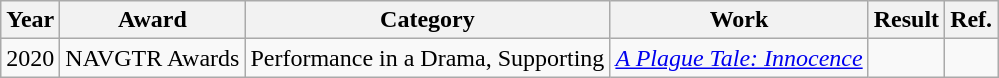<table class="wikitable">
<tr>
<th>Year</th>
<th>Award</th>
<th>Category</th>
<th>Work</th>
<th>Result</th>
<th>Ref.</th>
</tr>
<tr>
<td>2020</td>
<td>NAVGTR Awards</td>
<td>Performance in a Drama, Supporting</td>
<td><em><a href='#'>A Plague Tale: Innocence</a></em></td>
<td></td>
<td></td>
</tr>
</table>
